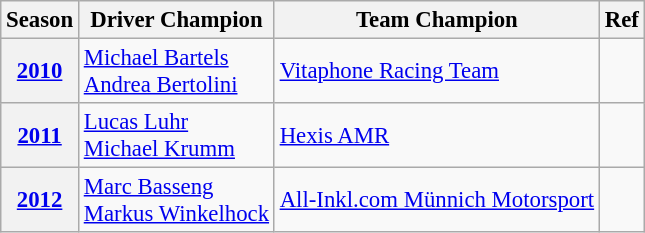<table class="wikitable" style="font-size: 95%;">
<tr>
<th>Season</th>
<th>Driver Champion</th>
<th>Team Champion</th>
<th>Ref</th>
</tr>
<tr>
<th><a href='#'>2010</a></th>
<td> <a href='#'>Michael Bartels</a><br> <a href='#'>Andrea Bertolini</a></td>
<td> <a href='#'>Vitaphone Racing Team</a></td>
<td align="center"></td>
</tr>
<tr>
<th><a href='#'>2011</a></th>
<td> <a href='#'>Lucas Luhr</a><br> <a href='#'>Michael Krumm</a></td>
<td> <a href='#'>Hexis AMR</a></td>
<td align="center"></td>
</tr>
<tr>
<th><a href='#'>2012</a></th>
<td> <a href='#'>Marc Basseng</a><br> <a href='#'>Markus Winkelhock</a></td>
<td> <a href='#'>All-Inkl.com Münnich Motorsport</a></td>
<td align="center"></td>
</tr>
</table>
